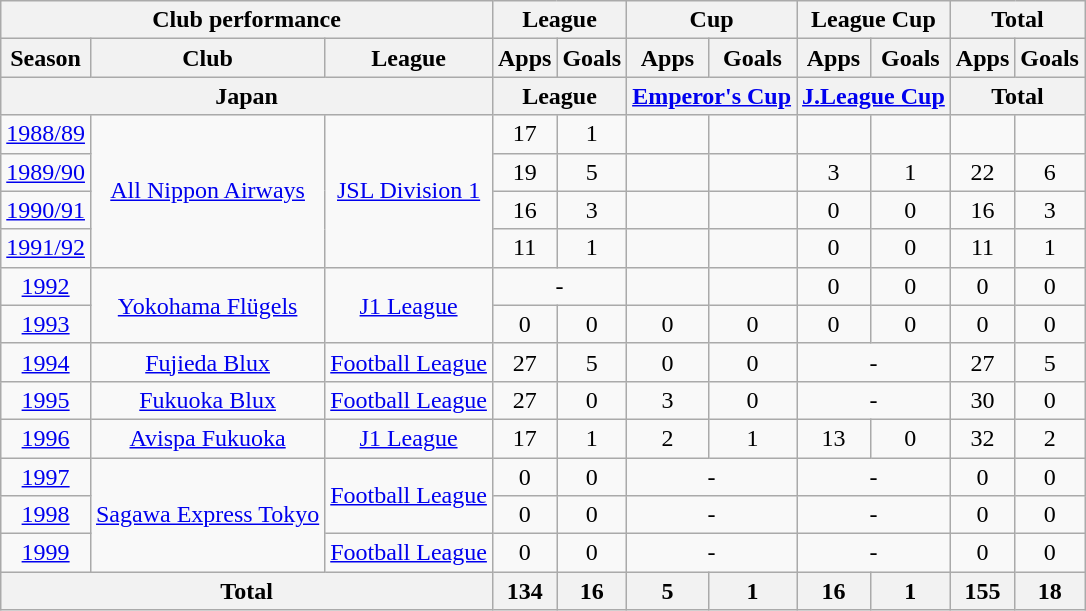<table class="wikitable" style="text-align:center;">
<tr>
<th colspan=3>Club performance</th>
<th colspan=2>League</th>
<th colspan=2>Cup</th>
<th colspan=2>League Cup</th>
<th colspan=2>Total</th>
</tr>
<tr>
<th>Season</th>
<th>Club</th>
<th>League</th>
<th>Apps</th>
<th>Goals</th>
<th>Apps</th>
<th>Goals</th>
<th>Apps</th>
<th>Goals</th>
<th>Apps</th>
<th>Goals</th>
</tr>
<tr>
<th colspan=3>Japan</th>
<th colspan=2>League</th>
<th colspan=2><a href='#'>Emperor's Cup</a></th>
<th colspan=2><a href='#'>J.League Cup</a></th>
<th colspan=2>Total</th>
</tr>
<tr>
<td><a href='#'>1988/89</a></td>
<td rowspan="4"><a href='#'>All Nippon Airways</a></td>
<td rowspan="4"><a href='#'>JSL Division 1</a></td>
<td>17</td>
<td>1</td>
<td></td>
<td></td>
<td></td>
<td></td>
<td></td>
<td></td>
</tr>
<tr>
<td><a href='#'>1989/90</a></td>
<td>19</td>
<td>5</td>
<td></td>
<td></td>
<td>3</td>
<td>1</td>
<td>22</td>
<td>6</td>
</tr>
<tr>
<td><a href='#'>1990/91</a></td>
<td>16</td>
<td>3</td>
<td></td>
<td></td>
<td>0</td>
<td>0</td>
<td>16</td>
<td>3</td>
</tr>
<tr>
<td><a href='#'>1991/92</a></td>
<td>11</td>
<td>1</td>
<td></td>
<td></td>
<td>0</td>
<td>0</td>
<td>11</td>
<td>1</td>
</tr>
<tr>
<td><a href='#'>1992</a></td>
<td rowspan="2"><a href='#'>Yokohama Flügels</a></td>
<td rowspan="2"><a href='#'>J1 League</a></td>
<td colspan="2">-</td>
<td></td>
<td></td>
<td>0</td>
<td>0</td>
<td>0</td>
<td>0</td>
</tr>
<tr>
<td><a href='#'>1993</a></td>
<td>0</td>
<td>0</td>
<td>0</td>
<td>0</td>
<td>0</td>
<td>0</td>
<td>0</td>
<td>0</td>
</tr>
<tr>
<td><a href='#'>1994</a></td>
<td><a href='#'>Fujieda Blux</a></td>
<td><a href='#'>Football League</a></td>
<td>27</td>
<td>5</td>
<td>0</td>
<td>0</td>
<td colspan="2">-</td>
<td>27</td>
<td>5</td>
</tr>
<tr>
<td><a href='#'>1995</a></td>
<td><a href='#'>Fukuoka Blux</a></td>
<td><a href='#'>Football League</a></td>
<td>27</td>
<td>0</td>
<td>3</td>
<td>0</td>
<td colspan="2">-</td>
<td>30</td>
<td>0</td>
</tr>
<tr>
<td><a href='#'>1996</a></td>
<td><a href='#'>Avispa Fukuoka</a></td>
<td><a href='#'>J1 League</a></td>
<td>17</td>
<td>1</td>
<td>2</td>
<td>1</td>
<td>13</td>
<td>0</td>
<td>32</td>
<td>2</td>
</tr>
<tr>
<td><a href='#'>1997</a></td>
<td rowspan="3"><a href='#'>Sagawa Express Tokyo</a></td>
<td rowspan="2"><a href='#'>Football League</a></td>
<td>0</td>
<td>0</td>
<td colspan="2">-</td>
<td colspan="2">-</td>
<td>0</td>
<td>0</td>
</tr>
<tr>
<td><a href='#'>1998</a></td>
<td>0</td>
<td>0</td>
<td colspan="2">-</td>
<td colspan="2">-</td>
<td>0</td>
<td>0</td>
</tr>
<tr>
<td><a href='#'>1999</a></td>
<td><a href='#'>Football League</a></td>
<td>0</td>
<td>0</td>
<td colspan="2">-</td>
<td colspan="2">-</td>
<td>0</td>
<td>0</td>
</tr>
<tr>
<th colspan=3>Total</th>
<th>134</th>
<th>16</th>
<th>5</th>
<th>1</th>
<th>16</th>
<th>1</th>
<th>155</th>
<th>18</th>
</tr>
</table>
